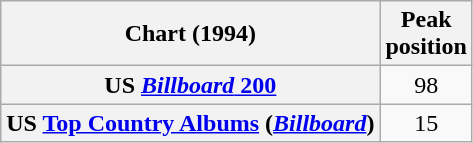<table class="wikitable sortable plainrowheaders" style="text-align:center">
<tr>
<th scope="col">Chart (1994)</th>
<th scope="col">Peak<br> position</th>
</tr>
<tr>
<th scope="row">US <a href='#'><em>Billboard</em> 200</a></th>
<td>98</td>
</tr>
<tr>
<th scope="row">US <a href='#'>Top Country Albums</a> (<em><a href='#'>Billboard</a></em>)</th>
<td>15</td>
</tr>
</table>
